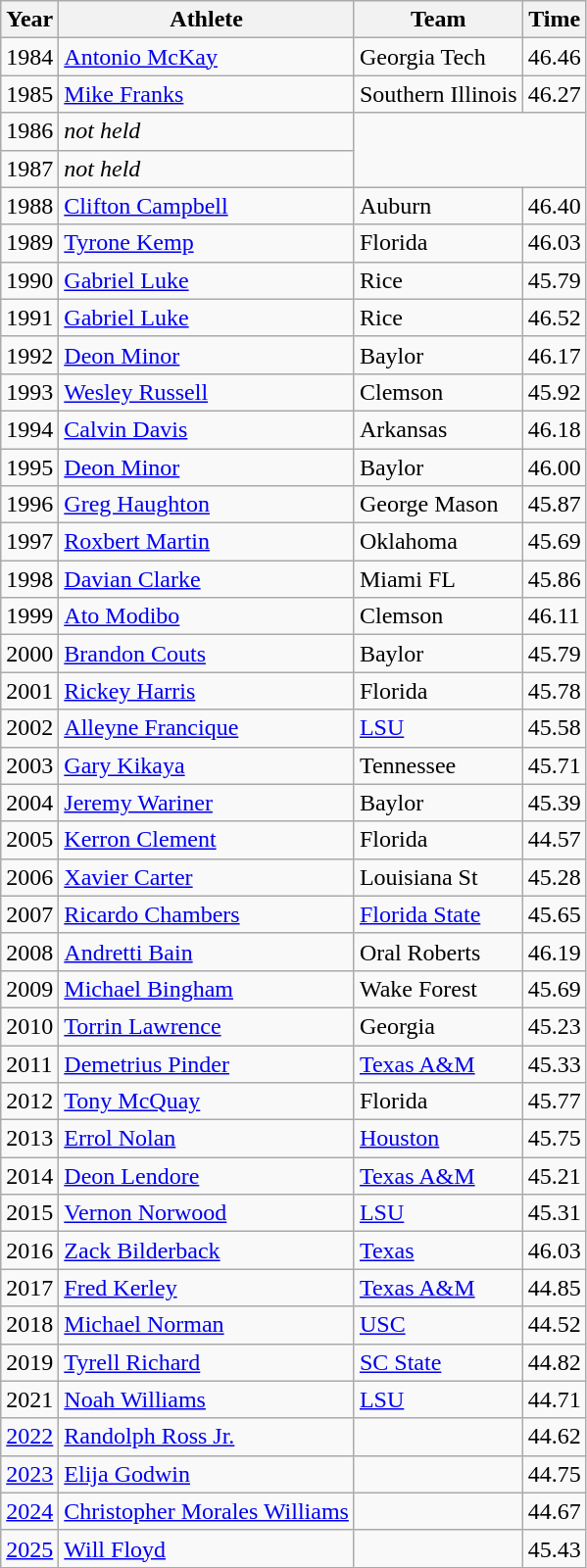<table class="wikitable sortable">
<tr>
<th>Year</th>
<th>Athlete</th>
<th>Team</th>
<th>Time</th>
</tr>
<tr>
<td>1984</td>
<td><a href='#'>Antonio McKay</a></td>
<td>Georgia Tech</td>
<td>46.46</td>
</tr>
<tr>
<td>1985</td>
<td><a href='#'>Mike Franks</a></td>
<td>Southern Illinois</td>
<td>46.27</td>
</tr>
<tr>
<td>1986</td>
<td><em>not held</em></td>
</tr>
<tr>
<td>1987</td>
<td><em>not held</em></td>
</tr>
<tr>
<td>1988</td>
<td><a href='#'>Clifton Campbell</a></td>
<td>Auburn</td>
<td>46.40</td>
</tr>
<tr>
<td>1989</td>
<td><a href='#'>Tyrone Kemp</a></td>
<td>Florida</td>
<td>46.03</td>
</tr>
<tr>
<td>1990</td>
<td><a href='#'>Gabriel Luke</a></td>
<td>Rice</td>
<td>45.79</td>
</tr>
<tr>
<td>1991</td>
<td><a href='#'>Gabriel Luke</a></td>
<td>Rice</td>
<td>46.52</td>
</tr>
<tr>
<td>1992</td>
<td><a href='#'>Deon Minor</a></td>
<td>Baylor</td>
<td>46.17</td>
</tr>
<tr>
<td>1993</td>
<td><a href='#'>Wesley Russell</a></td>
<td>Clemson</td>
<td>45.92</td>
</tr>
<tr>
<td>1994</td>
<td><a href='#'>Calvin Davis</a></td>
<td>Arkansas</td>
<td>46.18</td>
</tr>
<tr>
<td>1995</td>
<td><a href='#'>Deon Minor</a></td>
<td>Baylor</td>
<td>46.00</td>
</tr>
<tr>
<td>1996</td>
<td><a href='#'>Greg Haughton</a> </td>
<td>George Mason</td>
<td>45.87</td>
</tr>
<tr>
<td>1997</td>
<td><a href='#'>Roxbert Martin</a> </td>
<td>Oklahoma</td>
<td>45.69</td>
</tr>
<tr>
<td>1998</td>
<td><a href='#'>Davian Clarke</a> </td>
<td>Miami FL</td>
<td>45.86</td>
</tr>
<tr>
<td>1999</td>
<td><a href='#'>Ato Modibo</a> </td>
<td>Clemson</td>
<td>46.11</td>
</tr>
<tr>
<td>2000</td>
<td><a href='#'>Brandon Couts</a></td>
<td>Baylor</td>
<td>45.79</td>
</tr>
<tr>
<td>2001</td>
<td><a href='#'>Rickey Harris</a></td>
<td>Florida</td>
<td>45.78</td>
</tr>
<tr>
<td>2002</td>
<td><a href='#'>Alleyne Francique</a> </td>
<td><a href='#'>LSU</a></td>
<td>45.58</td>
</tr>
<tr>
<td>2003</td>
<td><a href='#'>Gary Kikaya</a> </td>
<td>Tennessee</td>
<td>45.71</td>
</tr>
<tr>
<td>2004</td>
<td><a href='#'>Jeremy Wariner</a></td>
<td>Baylor</td>
<td>45.39</td>
</tr>
<tr>
<td>2005</td>
<td><a href='#'>Kerron Clement</a></td>
<td>Florida</td>
<td>44.57</td>
</tr>
<tr>
<td>2006</td>
<td><a href='#'>Xavier Carter</a></td>
<td>Louisiana St</td>
<td>45.28</td>
</tr>
<tr>
<td>2007</td>
<td><a href='#'>Ricardo Chambers</a> </td>
<td><a href='#'>Florida State</a></td>
<td>45.65</td>
</tr>
<tr>
<td>2008</td>
<td><a href='#'>Andretti Bain</a> </td>
<td>Oral Roberts</td>
<td>46.19</td>
</tr>
<tr>
<td>2009</td>
<td><a href='#'>Michael Bingham</a> </td>
<td>Wake Forest</td>
<td>45.69</td>
</tr>
<tr>
<td>2010</td>
<td><a href='#'>Torrin Lawrence</a></td>
<td>Georgia</td>
<td>45.23</td>
</tr>
<tr>
<td>2011</td>
<td><a href='#'>Demetrius Pinder</a> </td>
<td><a href='#'>Texas A&M</a></td>
<td>45.33</td>
</tr>
<tr>
<td>2012</td>
<td><a href='#'>Tony McQuay</a></td>
<td>Florida</td>
<td>45.77</td>
</tr>
<tr>
<td>2013</td>
<td><a href='#'>Errol Nolan</a></td>
<td><a href='#'>Houston</a></td>
<td>45.75</td>
</tr>
<tr>
<td>2014</td>
<td><a href='#'>Deon Lendore</a></td>
<td><a href='#'>Texas A&M</a></td>
<td>45.21</td>
</tr>
<tr>
<td>2015</td>
<td><a href='#'>Vernon Norwood</a></td>
<td><a href='#'>LSU</a></td>
<td>45.31</td>
</tr>
<tr>
<td>2016</td>
<td><a href='#'>Zack Bilderback</a></td>
<td><a href='#'>Texas</a></td>
<td>46.03</td>
</tr>
<tr>
<td>2017</td>
<td><a href='#'>Fred Kerley</a></td>
<td><a href='#'>Texas A&M</a></td>
<td>44.85</td>
</tr>
<tr>
<td>2018</td>
<td><a href='#'>Michael Norman</a></td>
<td><a href='#'>USC</a></td>
<td>44.52 <strong></strong></td>
</tr>
<tr>
<td>2019</td>
<td><a href='#'>Tyrell Richard</a></td>
<td><a href='#'>SC State</a></td>
<td>44.82</td>
</tr>
<tr>
<td>2021</td>
<td><a href='#'>Noah Williams</a></td>
<td><a href='#'>LSU</a></td>
<td>44.71</td>
</tr>
<tr>
<td><a href='#'>2022</a></td>
<td><a href='#'>Randolph Ross Jr.</a></td>
<td></td>
<td>44.62</td>
</tr>
<tr>
<td><a href='#'>2023</a></td>
<td><a href='#'>Elija Godwin</a></td>
<td></td>
<td>44.75</td>
</tr>
<tr>
<td><a href='#'>2024</a></td>
<td><a href='#'>Christopher Morales Williams</a></td>
<td></td>
<td>44.67</td>
</tr>
<tr>
<td><a href='#'>2025</a></td>
<td><a href='#'>Will Floyd</a></td>
<td></td>
<td>45.43</td>
</tr>
</table>
